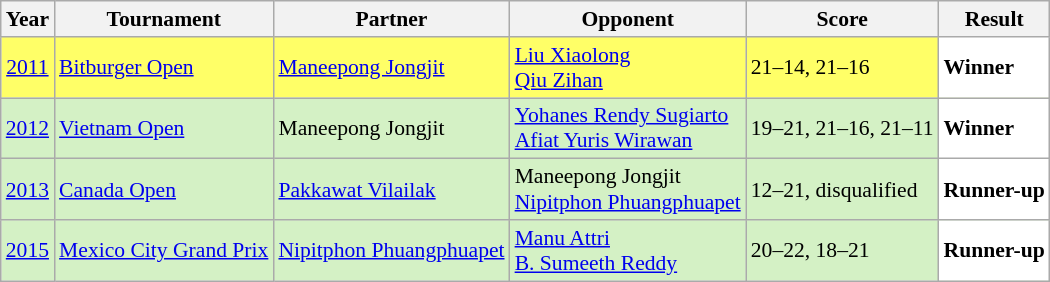<table class="sortable wikitable" style="font-size: 90%;">
<tr>
<th>Year</th>
<th>Tournament</th>
<th>Partner</th>
<th>Opponent</th>
<th>Score</th>
<th>Result</th>
</tr>
<tr style="background:#FFFF67">
<td align="center"><a href='#'>2011</a></td>
<td align="left"><a href='#'>Bitburger Open</a></td>
<td align="left"> <a href='#'>Maneepong Jongjit</a></td>
<td align="left"> <a href='#'>Liu Xiaolong</a><br> <a href='#'>Qiu Zihan</a></td>
<td align="left">21–14, 21–16</td>
<td style="text-align:left; background:white"> <strong>Winner</strong></td>
</tr>
<tr style="background:#D4F1C5">
<td align="center"><a href='#'>2012</a></td>
<td align="left"><a href='#'>Vietnam Open</a></td>
<td align="left"> Maneepong Jongjit</td>
<td align="left"> <a href='#'>Yohanes Rendy Sugiarto</a><br> <a href='#'>Afiat Yuris Wirawan</a></td>
<td align="left">19–21, 21–16, 21–11</td>
<td style="text-align:left; background:white"> <strong>Winner</strong></td>
</tr>
<tr style="background:#D4F1C5">
<td align="center"><a href='#'>2013</a></td>
<td align="left"><a href='#'>Canada Open</a></td>
<td align="left"> <a href='#'>Pakkawat Vilailak</a></td>
<td align="left"> Maneepong Jongjit<br> <a href='#'>Nipitphon Phuangphuapet</a></td>
<td align="left">12–21, disqualified</td>
<td style="text-align:left; background:white"> <strong>Runner-up</strong></td>
</tr>
<tr style="background:#D4F1C5">
<td align="center"><a href='#'>2015</a></td>
<td align="left"><a href='#'>Mexico City Grand Prix</a></td>
<td align="left"> <a href='#'>Nipitphon Phuangphuapet</a></td>
<td align="left"> <a href='#'>Manu Attri</a><br> <a href='#'>B. Sumeeth Reddy</a></td>
<td align="left">20–22, 18–21</td>
<td style="text-align:left; background:white"> <strong>Runner-up</strong></td>
</tr>
</table>
